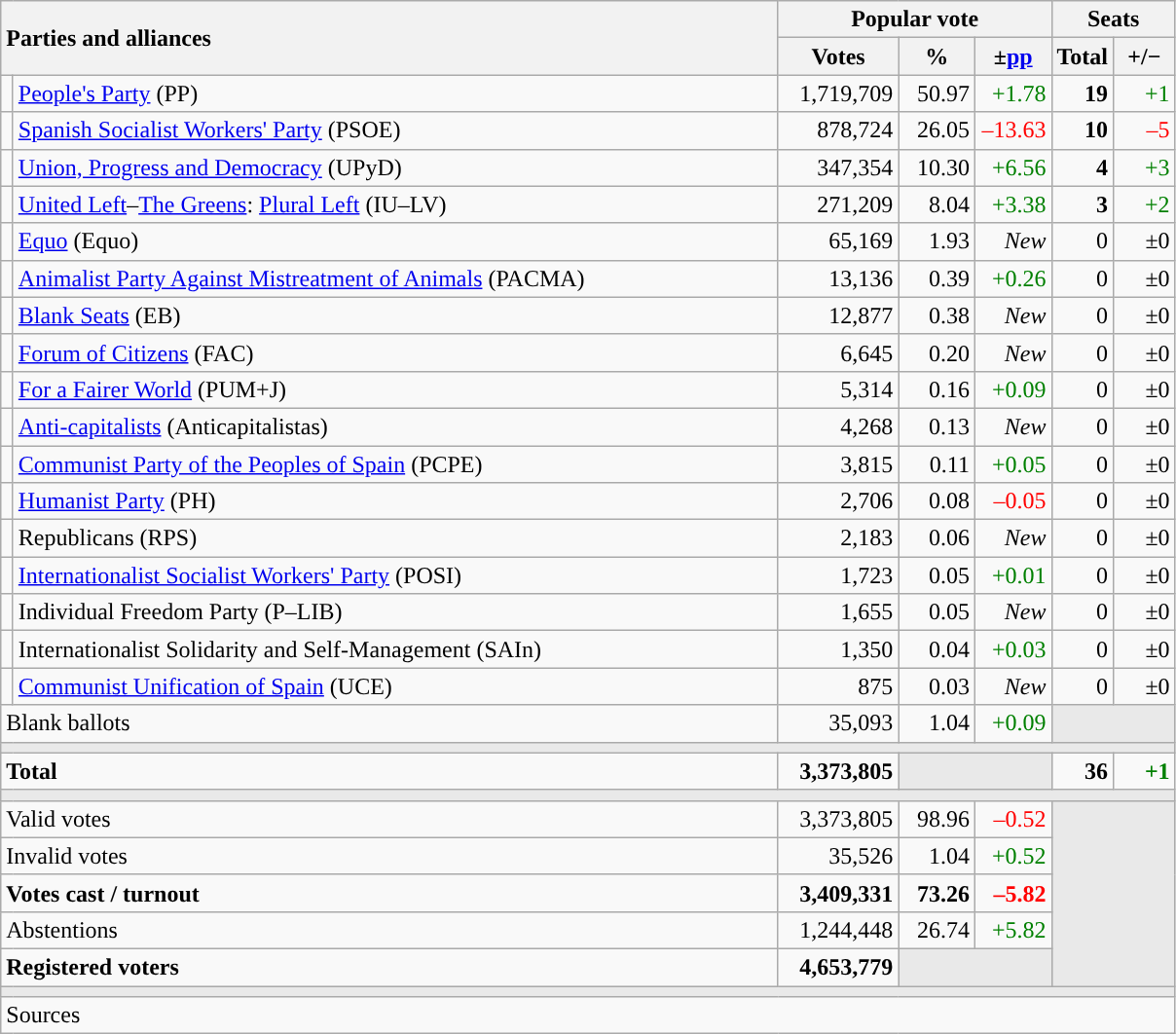<table class="wikitable" style="text-align:right;">
<tr>
<th style="text-align:left;" rowspan="2" colspan="2" width="525">Parties and alliances</th>
<th colspan="3">Popular vote</th>
<th colspan="2">Seats</th>
</tr>
<tr>
<th width="75">Votes</th>
<th width="45">%</th>
<th width="45">±<a href='#'>pp</a></th>
<th width="35">Total</th>
<th width="35">+/−</th>
</tr>
<tr>
<td width="1" style="color:inherit;background:"></td>
<td align="left"><a href='#'>People's Party</a> (PP)</td>
<td>1,719,709</td>
<td>50.97</td>
<td style="color:green;">+1.78</td>
<td><strong>19</strong></td>
<td style="color:green;">+1</td>
</tr>
<tr>
<td style="color:inherit;background:"></td>
<td align="left"><a href='#'>Spanish Socialist Workers' Party</a> (PSOE)</td>
<td>878,724</td>
<td>26.05</td>
<td style="color:red;">–13.63</td>
<td><strong>10</strong></td>
<td style="color:red;">–5</td>
</tr>
<tr>
<td style="color:inherit;background:"></td>
<td align="left"><a href='#'>Union, Progress and Democracy</a> (UPyD)</td>
<td>347,354</td>
<td>10.30</td>
<td style="color:green;">+6.56</td>
<td><strong>4</strong></td>
<td style="color:green;">+3</td>
</tr>
<tr>
<td style="color:inherit;background:"></td>
<td align="left"><a href='#'>United Left</a>–<a href='#'>The Greens</a>: <a href='#'>Plural Left</a> (IU–LV)</td>
<td>271,209</td>
<td>8.04</td>
<td style="color:green;">+3.38</td>
<td><strong>3</strong></td>
<td style="color:green;">+2</td>
</tr>
<tr>
<td style="color:inherit;background:"></td>
<td align="left"><a href='#'>Equo</a> (Equo)</td>
<td>65,169</td>
<td>1.93</td>
<td><em>New</em></td>
<td>0</td>
<td>±0</td>
</tr>
<tr>
<td style="color:inherit;background:"></td>
<td align="left"><a href='#'>Animalist Party Against Mistreatment of Animals</a> (PACMA)</td>
<td>13,136</td>
<td>0.39</td>
<td style="color:green;">+0.26</td>
<td>0</td>
<td>±0</td>
</tr>
<tr>
<td style="color:inherit;background:"></td>
<td align="left"><a href='#'>Blank Seats</a> (EB)</td>
<td>12,877</td>
<td>0.38</td>
<td><em>New</em></td>
<td>0</td>
<td>±0</td>
</tr>
<tr>
<td style="color:inherit;background:"></td>
<td align="left"><a href='#'>Forum of Citizens</a> (FAC)</td>
<td>6,645</td>
<td>0.20</td>
<td><em>New</em></td>
<td>0</td>
<td>±0</td>
</tr>
<tr>
<td style="color:inherit;background:"></td>
<td align="left"><a href='#'>For a Fairer World</a> (PUM+J)</td>
<td>5,314</td>
<td>0.16</td>
<td style="color:green;">+0.09</td>
<td>0</td>
<td>±0</td>
</tr>
<tr>
<td style="color:inherit;background:"></td>
<td align="left"><a href='#'>Anti-capitalists</a> (Anticapitalistas)</td>
<td>4,268</td>
<td>0.13</td>
<td><em>New</em></td>
<td>0</td>
<td>±0</td>
</tr>
<tr>
<td style="color:inherit;background:"></td>
<td align="left"><a href='#'>Communist Party of the Peoples of Spain</a> (PCPE)</td>
<td>3,815</td>
<td>0.11</td>
<td style="color:green;">+0.05</td>
<td>0</td>
<td>±0</td>
</tr>
<tr>
<td style="color:inherit;background:"></td>
<td align="left"><a href='#'>Humanist Party</a> (PH)</td>
<td>2,706</td>
<td>0.08</td>
<td style="color:red;">–0.05</td>
<td>0</td>
<td>±0</td>
</tr>
<tr>
<td style="color:inherit;background:"></td>
<td align="left">Republicans (RPS)</td>
<td>2,183</td>
<td>0.06</td>
<td><em>New</em></td>
<td>0</td>
<td>±0</td>
</tr>
<tr>
<td style="color:inherit;background:"></td>
<td align="left"><a href='#'>Internationalist Socialist Workers' Party</a> (POSI)</td>
<td>1,723</td>
<td>0.05</td>
<td style="color:green;">+0.01</td>
<td>0</td>
<td>±0</td>
</tr>
<tr>
<td style="color:inherit;background:"></td>
<td align="left">Individual Freedom Party (P–LIB)</td>
<td>1,655</td>
<td>0.05</td>
<td><em>New</em></td>
<td>0</td>
<td>±0</td>
</tr>
<tr>
<td style="color:inherit;background:"></td>
<td align="left">Internationalist Solidarity and Self-Management (SAIn)</td>
<td>1,350</td>
<td>0.04</td>
<td style="color:green;">+0.03</td>
<td>0</td>
<td>±0</td>
</tr>
<tr>
<td style="color:inherit;background:"></td>
<td align="left"><a href='#'>Communist Unification of Spain</a> (UCE)</td>
<td>875</td>
<td>0.03</td>
<td><em>New</em></td>
<td>0</td>
<td>±0</td>
</tr>
<tr>
<td align="left" colspan="2">Blank ballots</td>
<td>35,093</td>
<td>1.04</td>
<td style="color:green;">+0.09</td>
<td bgcolor="#E9E9E9" colspan="2"></td>
</tr>
<tr>
<td colspan="7" bgcolor="#E9E9E9"></td>
</tr>
<tr style="font-weight:bold;">
<td align="left" colspan="2">Total</td>
<td>3,373,805</td>
<td bgcolor="#E9E9E9" colspan="2"></td>
<td>36</td>
<td style="color:green;">+1</td>
</tr>
<tr>
<td colspan="7" bgcolor="#E9E9E9"></td>
</tr>
<tr>
<td align="left" colspan="2">Valid votes</td>
<td>3,373,805</td>
<td>98.96</td>
<td style="color:red;">–0.52</td>
<td bgcolor="#E9E9E9" colspan="2" rowspan="5"></td>
</tr>
<tr>
<td align="left" colspan="2">Invalid votes</td>
<td>35,526</td>
<td>1.04</td>
<td style="color:green;">+0.52</td>
</tr>
<tr style="font-weight:bold;">
<td align="left" colspan="2">Votes cast / turnout</td>
<td>3,409,331</td>
<td>73.26</td>
<td style="color:red;">–5.82</td>
</tr>
<tr>
<td align="left" colspan="2">Abstentions</td>
<td>1,244,448</td>
<td>26.74</td>
<td style="color:green;">+5.82</td>
</tr>
<tr style="font-weight:bold;">
<td align="left" colspan="2">Registered voters</td>
<td>4,653,779</td>
<td bgcolor="#E9E9E9" colspan="2"></td>
</tr>
<tr>
<td colspan="7" bgcolor="#E9E9E9"></td>
</tr>
<tr>
<td align="left" colspan="7">Sources</td>
</tr>
</table>
